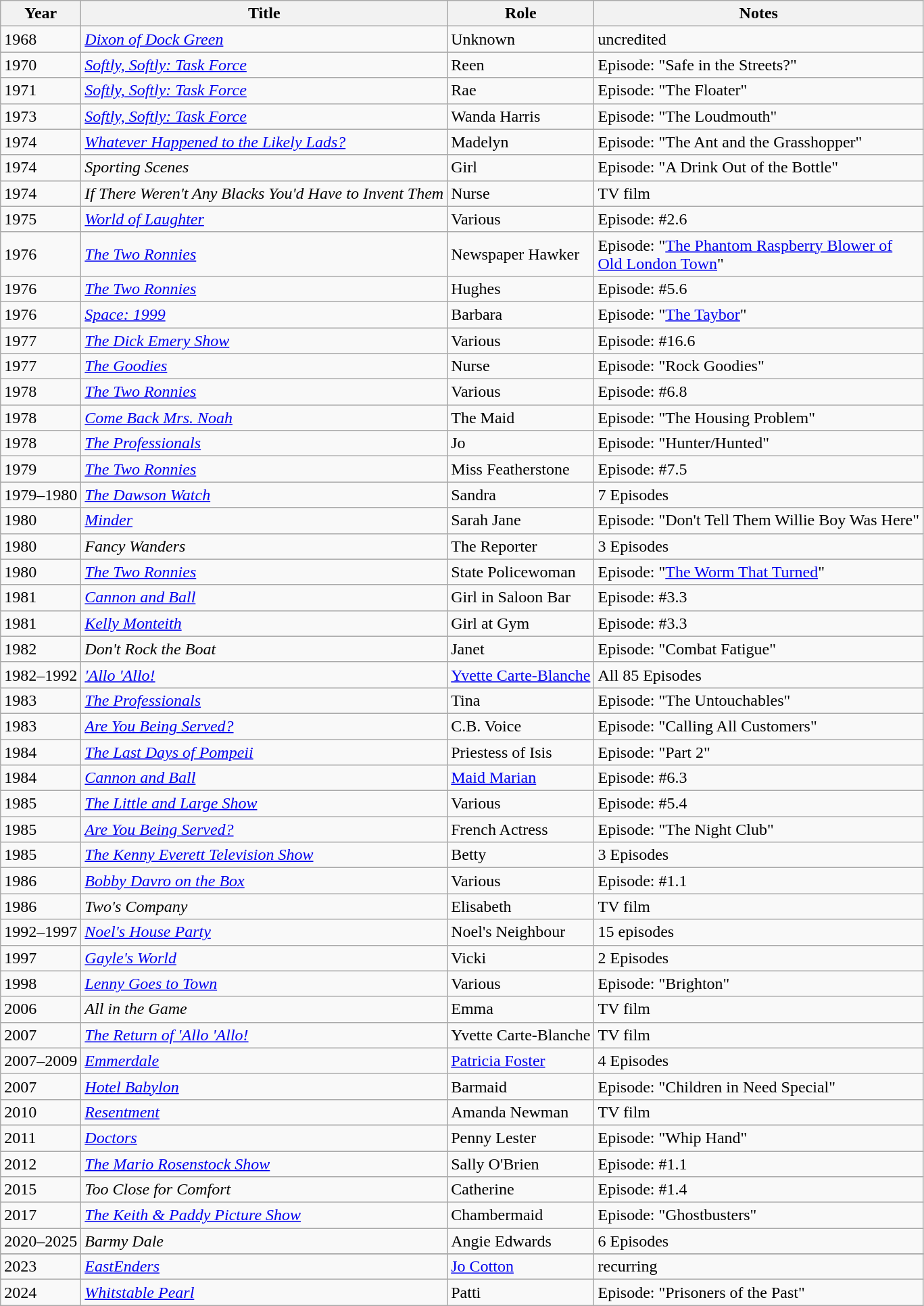<table class="wikitable sortable">
<tr>
<th>Year</th>
<th>Title</th>
<th>Role</th>
<th>Notes</th>
</tr>
<tr>
<td>1968</td>
<td><em><a href='#'>Dixon of Dock Green</a></em></td>
<td>Unknown</td>
<td>uncredited</td>
</tr>
<tr>
<td>1970</td>
<td><em><a href='#'>Softly, Softly: Task Force</a></em></td>
<td>Reen</td>
<td>Episode: "Safe in the Streets?"</td>
</tr>
<tr>
<td>1971</td>
<td><em><a href='#'>Softly, Softly: Task Force</a></em></td>
<td>Rae</td>
<td>Episode: "The Floater"</td>
</tr>
<tr>
<td>1973</td>
<td><em><a href='#'>Softly, Softly: Task Force</a></em></td>
<td>Wanda Harris</td>
<td>Episode: "The Loudmouth"</td>
</tr>
<tr>
<td>1974</td>
<td><em><a href='#'>Whatever Happened to the Likely Lads?</a></em></td>
<td>Madelyn</td>
<td>Episode: "The Ant and the Grasshopper"</td>
</tr>
<tr>
<td>1974</td>
<td><em>Sporting Scenes</em></td>
<td>Girl</td>
<td>Episode: "A Drink Out of the Bottle"</td>
</tr>
<tr>
<td>1974</td>
<td><em>If There Weren't Any Blacks You'd Have to Invent Them</em></td>
<td>Nurse</td>
<td>TV film</td>
</tr>
<tr>
<td>1975</td>
<td><em><a href='#'>World of Laughter</a></em></td>
<td>Various</td>
<td>Episode: #2.6</td>
</tr>
<tr>
<td>1976</td>
<td><em><a href='#'>The Two Ronnies</a></em></td>
<td>Newspaper Hawker</td>
<td>Episode: "<a href='#'>The Phantom Raspberry Blower of <br> Old London Town</a>"</td>
</tr>
<tr>
<td>1976</td>
<td><em><a href='#'>The Two Ronnies</a></em></td>
<td>Hughes</td>
<td>Episode: #5.6</td>
</tr>
<tr>
<td>1976</td>
<td><em><a href='#'>Space: 1999</a></em></td>
<td>Barbara</td>
<td>Episode: "<a href='#'>The Taybor</a>"</td>
</tr>
<tr>
<td>1977</td>
<td><em><a href='#'>The Dick Emery Show</a></em></td>
<td>Various</td>
<td>Episode: #16.6</td>
</tr>
<tr>
<td>1977</td>
<td><em><a href='#'>The Goodies</a></em></td>
<td>Nurse</td>
<td>Episode: "Rock Goodies"</td>
</tr>
<tr>
<td>1978</td>
<td><em><a href='#'>The Two Ronnies</a></em></td>
<td>Various</td>
<td>Episode: #6.8</td>
</tr>
<tr>
<td>1978</td>
<td><em><a href='#'>Come Back Mrs. Noah</a></em></td>
<td>The Maid</td>
<td>Episode: "The Housing Problem"</td>
</tr>
<tr>
<td>1978</td>
<td><em><a href='#'>The Professionals</a></em></td>
<td>Jo</td>
<td>Episode: "Hunter/Hunted"</td>
</tr>
<tr>
<td>1979</td>
<td><em><a href='#'>The Two Ronnies</a></em></td>
<td>Miss Featherstone</td>
<td>Episode: #7.5</td>
</tr>
<tr>
<td>1979–1980</td>
<td><em><a href='#'>The Dawson Watch</a></em></td>
<td>Sandra</td>
<td>7 Episodes</td>
</tr>
<tr>
<td>1980</td>
<td><em><a href='#'>Minder</a></em></td>
<td>Sarah Jane</td>
<td>Episode: "Don't Tell Them Willie Boy Was Here"</td>
</tr>
<tr>
<td>1980</td>
<td><em>Fancy Wanders</em></td>
<td>The Reporter</td>
<td>3 Episodes</td>
</tr>
<tr>
<td>1980</td>
<td><em><a href='#'>The Two Ronnies</a></em></td>
<td>State Policewoman</td>
<td>Episode: "<a href='#'>The Worm That Turned</a>"</td>
</tr>
<tr>
<td>1981</td>
<td><em><a href='#'>Cannon and Ball</a></em></td>
<td>Girl in Saloon Bar</td>
<td>Episode: #3.3</td>
</tr>
<tr>
<td>1981</td>
<td><em><a href='#'>Kelly Monteith</a></em></td>
<td>Girl at Gym</td>
<td>Episode: #3.3</td>
</tr>
<tr>
<td>1982</td>
<td><em>Don't Rock the Boat</em></td>
<td>Janet</td>
<td>Episode: "Combat Fatigue"</td>
</tr>
<tr>
<td>1982–1992</td>
<td><em><a href='#'>'Allo 'Allo!</a></em></td>
<td><a href='#'>Yvette Carte-Blanche</a></td>
<td>All 85 Episodes</td>
</tr>
<tr>
<td>1983</td>
<td><em><a href='#'>The Professionals</a></em></td>
<td>Tina</td>
<td>Episode: "The Untouchables"</td>
</tr>
<tr>
<td>1983</td>
<td><em><a href='#'>Are You Being Served?</a></em></td>
<td>C.B. Voice</td>
<td>Episode: "Calling All Customers"</td>
</tr>
<tr>
<td>1984</td>
<td><em><a href='#'>The Last Days of Pompeii</a></em></td>
<td>Priestess of Isis</td>
<td>Episode: "Part 2"</td>
</tr>
<tr>
<td>1984</td>
<td><em><a href='#'>Cannon and Ball</a></em></td>
<td><a href='#'>Maid Marian</a></td>
<td>Episode: #6.3</td>
</tr>
<tr>
<td>1985</td>
<td><em><a href='#'>The Little and Large Show</a></em></td>
<td>Various</td>
<td>Episode: #5.4</td>
</tr>
<tr>
<td>1985</td>
<td><em><a href='#'>Are You Being Served?</a></em></td>
<td>French Actress</td>
<td>Episode: "The Night Club"</td>
</tr>
<tr>
<td>1985</td>
<td><em><a href='#'>The Kenny Everett Television Show</a></em></td>
<td>Betty</td>
<td>3 Episodes</td>
</tr>
<tr>
<td>1986</td>
<td><em><a href='#'>Bobby Davro on the Box</a></em></td>
<td>Various</td>
<td>Episode: #1.1</td>
</tr>
<tr>
<td>1986</td>
<td><em>Two's Company</em></td>
<td>Elisabeth</td>
<td>TV film</td>
</tr>
<tr>
<td>1992–1997</td>
<td><em><a href='#'>Noel's House Party</a></em></td>
<td>Noel's Neighbour</td>
<td>15 episodes</td>
</tr>
<tr>
<td>1997</td>
<td><em><a href='#'>Gayle's World</a></em></td>
<td>Vicki</td>
<td>2 Episodes</td>
</tr>
<tr>
<td>1998</td>
<td><em><a href='#'>Lenny Goes to Town</a> </em></td>
<td>Various</td>
<td>Episode: "Brighton"</td>
</tr>
<tr>
<td>2006</td>
<td><em>All in the Game</em></td>
<td>Emma</td>
<td>TV film</td>
</tr>
<tr>
<td>2007</td>
<td><em><a href='#'>The Return of 'Allo 'Allo!</a></em></td>
<td>Yvette Carte-Blanche</td>
<td>TV film</td>
</tr>
<tr>
<td>2007–2009</td>
<td><em><a href='#'>Emmerdale</a></em></td>
<td><a href='#'>Patricia Foster</a></td>
<td>4 Episodes</td>
</tr>
<tr>
<td>2007</td>
<td><em><a href='#'>Hotel Babylon</a></em></td>
<td>Barmaid</td>
<td>Episode: "Children in Need Special"</td>
</tr>
<tr>
<td>2010</td>
<td><em><a href='#'>Resentment</a></em></td>
<td>Amanda Newman</td>
<td>TV film</td>
</tr>
<tr>
<td>2011</td>
<td><em><a href='#'>Doctors</a></em></td>
<td>Penny Lester</td>
<td>Episode: "Whip Hand"</td>
</tr>
<tr>
<td>2012</td>
<td><em><a href='#'>The Mario Rosenstock Show</a></em></td>
<td>Sally O'Brien</td>
<td>Episode: #1.1</td>
</tr>
<tr>
<td>2015</td>
<td><em>Too Close for Comfort</em></td>
<td>Catherine</td>
<td>Episode: #1.4</td>
</tr>
<tr>
<td>2017</td>
<td><em><a href='#'>The Keith & Paddy Picture Show</a></em></td>
<td>Chambermaid</td>
<td>Episode: "Ghostbusters"</td>
</tr>
<tr>
<td>2020–2025</td>
<td><em>Barmy Dale</em></td>
<td>Angie Edwards</td>
<td>6 Episodes</td>
</tr>
<tr>
</tr>
<tr>
<td>2023</td>
<td><em><a href='#'>EastEnders</a></em></td>
<td><a href='#'>Jo Cotton</a></td>
<td>recurring</td>
</tr>
<tr>
<td>2024</td>
<td><em><a href='#'>Whitstable Pearl</a></em></td>
<td>Patti</td>
<td>Episode: "Prisoners of the Past"</td>
</tr>
</table>
